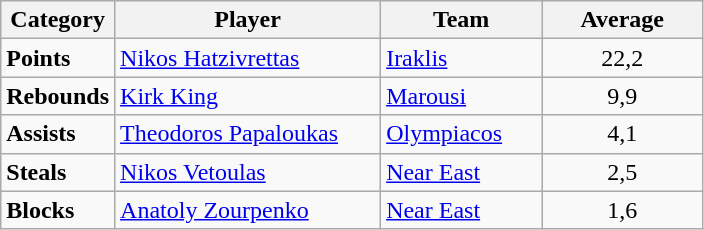<table class="wikitable">
<tr>
<th width="50">Category</th>
<th width="170">Player</th>
<th width="100">Team</th>
<th width="100">Average</th>
</tr>
<tr>
<td><strong>Points</strong></td>
<td> <a href='#'>Nikos Hatzivrettas</a></td>
<td><a href='#'>Iraklis</a></td>
<td align="center">22,2</td>
</tr>
<tr>
<td><strong>Rebounds</strong></td>
<td> <a href='#'>Kirk King</a></td>
<td><a href='#'>Marousi</a></td>
<td align="center">9,9</td>
</tr>
<tr>
<td><strong>Assists</strong></td>
<td> <a href='#'>Theodoros Papaloukas</a></td>
<td><a href='#'>Olympiacos</a></td>
<td align="center">4,1</td>
</tr>
<tr>
<td><strong>Steals</strong></td>
<td> <a href='#'>Nikos Vetoulas</a></td>
<td><a href='#'>Near East</a></td>
<td align="center">2,5</td>
</tr>
<tr>
<td><strong>Blocks</strong></td>
<td> <a href='#'>Anatoly Zourpenko</a></td>
<td><a href='#'>Near East</a></td>
<td align="center">1,6</td>
</tr>
</table>
